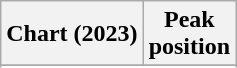<table class="wikitable sortable plainrowheaders" style="text-align:center">
<tr>
<th scope="col">Chart (2023)</th>
<th scope="col">Peak<br>position</th>
</tr>
<tr>
</tr>
<tr>
</tr>
<tr>
</tr>
<tr>
</tr>
</table>
